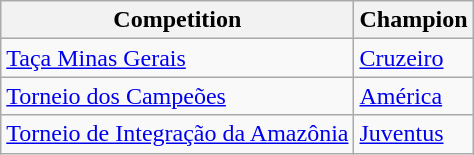<table class="wikitable">
<tr>
<th>Competition</th>
<th>Champion</th>
</tr>
<tr>
<td><a href='#'>Taça Minas Gerais</a></td>
<td><a href='#'>Cruzeiro</a></td>
</tr>
<tr>
<td><a href='#'>Torneio dos Campeões</a></td>
<td><a href='#'>América</a></td>
</tr>
<tr>
<td><a href='#'>Torneio de Integração da Amazônia</a></td>
<td><a href='#'>Juventus</a></td>
</tr>
</table>
